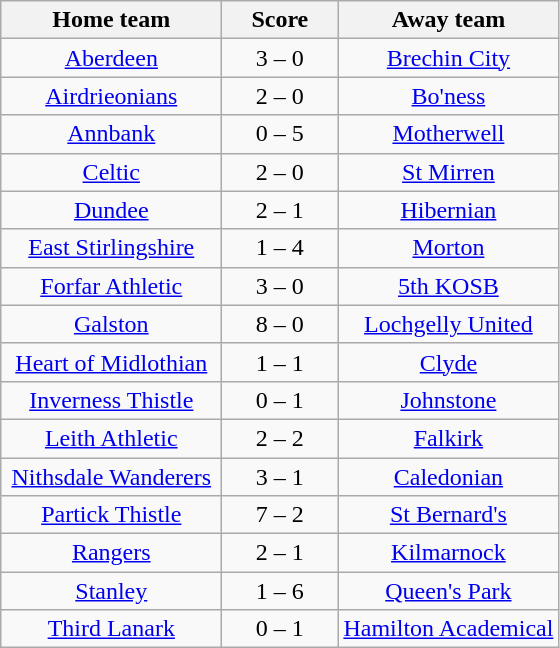<table class="wikitable" style="text-align: center">
<tr>
<th width=140>Home team</th>
<th width=70>Score</th>
<th width=140>Away team</th>
</tr>
<tr>
<td><a href='#'>Aberdeen</a></td>
<td>3 – 0</td>
<td><a href='#'>Brechin City</a></td>
</tr>
<tr>
<td><a href='#'>Airdrieonians</a></td>
<td>2 – 0</td>
<td><a href='#'>Bo'ness</a></td>
</tr>
<tr>
<td><a href='#'>Annbank</a></td>
<td>0 – 5</td>
<td><a href='#'>Motherwell</a></td>
</tr>
<tr>
<td><a href='#'>Celtic</a></td>
<td>2 – 0</td>
<td><a href='#'>St Mirren</a></td>
</tr>
<tr>
<td><a href='#'>Dundee</a></td>
<td>2 – 1</td>
<td><a href='#'>Hibernian</a></td>
</tr>
<tr>
<td><a href='#'>East Stirlingshire</a></td>
<td>1 – 4</td>
<td><a href='#'>Morton</a></td>
</tr>
<tr>
<td><a href='#'>Forfar Athletic</a></td>
<td>3 – 0</td>
<td><a href='#'>5th KOSB</a></td>
</tr>
<tr>
<td><a href='#'>Galston</a></td>
<td>8 – 0</td>
<td><a href='#'>Lochgelly United</a></td>
</tr>
<tr>
<td><a href='#'>Heart of Midlothian</a></td>
<td>1 – 1</td>
<td><a href='#'>Clyde</a></td>
</tr>
<tr>
<td><a href='#'>Inverness Thistle</a></td>
<td>0 – 1</td>
<td><a href='#'>Johnstone</a></td>
</tr>
<tr>
<td><a href='#'>Leith Athletic</a></td>
<td>2 – 2</td>
<td><a href='#'>Falkirk</a></td>
</tr>
<tr>
<td><a href='#'>Nithsdale Wanderers</a></td>
<td>3 – 1</td>
<td><a href='#'>Caledonian</a></td>
</tr>
<tr>
<td><a href='#'>Partick Thistle</a></td>
<td>7 – 2</td>
<td><a href='#'>St Bernard's</a></td>
</tr>
<tr>
<td><a href='#'>Rangers</a></td>
<td>2 – 1</td>
<td><a href='#'>Kilmarnock</a></td>
</tr>
<tr>
<td><a href='#'>Stanley</a></td>
<td>1 – 6</td>
<td><a href='#'>Queen's Park</a></td>
</tr>
<tr>
<td><a href='#'>Third Lanark</a></td>
<td>0 – 1</td>
<td><a href='#'>Hamilton Academical</a></td>
</tr>
</table>
